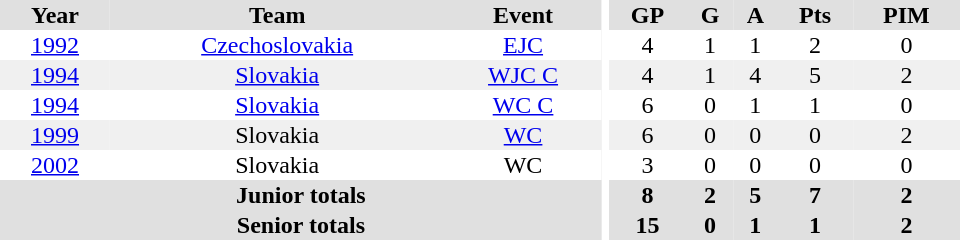<table border="0" cellpadding="1" cellspacing="0" ID="Table3" style="text-align:center; width:40em">
<tr bgcolor="#e0e0e0">
<th>Year</th>
<th>Team</th>
<th>Event</th>
<th rowspan="102" bgcolor="#ffffff"></th>
<th>GP</th>
<th>G</th>
<th>A</th>
<th>Pts</th>
<th>PIM</th>
</tr>
<tr>
<td><a href='#'>1992</a></td>
<td><a href='#'>Czechoslovakia</a></td>
<td><a href='#'>EJC</a></td>
<td>4</td>
<td>1</td>
<td>1</td>
<td>2</td>
<td>0</td>
</tr>
<tr bgcolor="#f0f0f0">
<td><a href='#'>1994</a></td>
<td><a href='#'>Slovakia</a></td>
<td><a href='#'>WJC C</a></td>
<td>4</td>
<td>1</td>
<td>4</td>
<td>5</td>
<td>2</td>
</tr>
<tr>
<td><a href='#'>1994</a></td>
<td><a href='#'>Slovakia</a></td>
<td><a href='#'>WC C</a></td>
<td>6</td>
<td>0</td>
<td>1</td>
<td>1</td>
<td>0</td>
</tr>
<tr bgcolor="#f0f0f0">
<td><a href='#'>1999</a></td>
<td>Slovakia</td>
<td><a href='#'>WC</a></td>
<td>6</td>
<td>0</td>
<td>0</td>
<td>0</td>
<td>2</td>
</tr>
<tr>
<td><a href='#'>2002</a></td>
<td>Slovakia</td>
<td>WC</td>
<td>3</td>
<td>0</td>
<td>0</td>
<td>0</td>
<td>0</td>
</tr>
<tr bgcolor="#e0e0e0">
<th colspan="3">Junior totals</th>
<th>8</th>
<th>2</th>
<th>5</th>
<th>7</th>
<th>2</th>
</tr>
<tr bgcolor="#e0e0e0">
<th colspan="3">Senior totals</th>
<th>15</th>
<th>0</th>
<th>1</th>
<th>1</th>
<th>2</th>
</tr>
</table>
